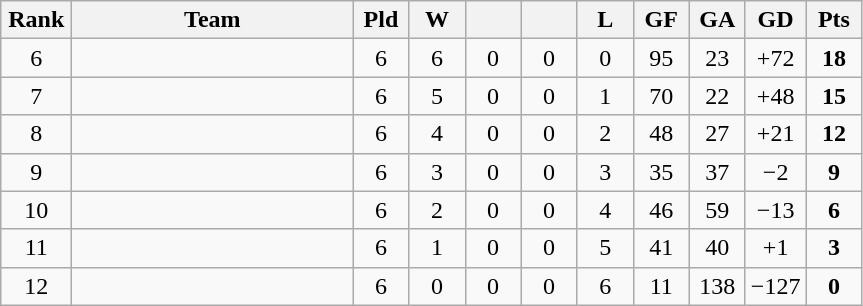<table class="wikitable" style="text-align: center;">
<tr>
<th width="40">Rank</th>
<th width="180">Team</th>
<th width="30">Pld</th>
<th width="30">W</th>
<th width="30"></th>
<th width="30"></th>
<th width="30">L</th>
<th width="30">GF</th>
<th width="30">GA</th>
<th width="30">GD</th>
<th width="30">Pts</th>
</tr>
<tr>
<td>6</td>
<td style="text-align:left;"></td>
<td>6</td>
<td>6</td>
<td>0</td>
<td>0</td>
<td>0</td>
<td>95</td>
<td>23</td>
<td>+72</td>
<td><strong>18</strong></td>
</tr>
<tr>
<td>7</td>
<td style="text-align:left;"></td>
<td>6</td>
<td>5</td>
<td>0</td>
<td>0</td>
<td>1</td>
<td>70</td>
<td>22</td>
<td>+48</td>
<td><strong>15</strong></td>
</tr>
<tr>
<td>8</td>
<td style="text-align:left;"></td>
<td>6</td>
<td>4</td>
<td>0</td>
<td>0</td>
<td>2</td>
<td>48</td>
<td>27</td>
<td>+21</td>
<td><strong>12</strong></td>
</tr>
<tr>
<td>9</td>
<td style="text-align:left;"></td>
<td>6</td>
<td>3</td>
<td>0</td>
<td>0</td>
<td>3</td>
<td>35</td>
<td>37</td>
<td>−2</td>
<td><strong>9</strong></td>
</tr>
<tr>
<td>10</td>
<td style="text-align:left;"></td>
<td>6</td>
<td>2</td>
<td>0</td>
<td>0</td>
<td>4</td>
<td>46</td>
<td>59</td>
<td>−13</td>
<td><strong>6</strong></td>
</tr>
<tr>
<td>11</td>
<td style="text-align:left;"></td>
<td>6</td>
<td>1</td>
<td>0</td>
<td>0</td>
<td>5</td>
<td>41</td>
<td>40</td>
<td>+1</td>
<td><strong>3</strong></td>
</tr>
<tr>
<td>12</td>
<td style="text-align:left;"></td>
<td>6</td>
<td>0</td>
<td>0</td>
<td>0</td>
<td>6</td>
<td>11</td>
<td>138</td>
<td>−127</td>
<td><strong>0</strong></td>
</tr>
</table>
